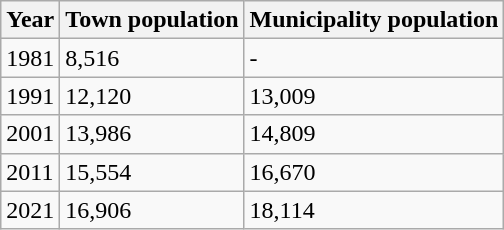<table class=wikitable>
<tr>
<th>Year</th>
<th>Town population</th>
<th>Municipality population</th>
</tr>
<tr>
<td>1981</td>
<td>8,516</td>
<td>-</td>
</tr>
<tr>
<td>1991</td>
<td>12,120</td>
<td>13,009</td>
</tr>
<tr>
<td>2001</td>
<td>13,986</td>
<td>14,809</td>
</tr>
<tr>
<td>2011</td>
<td>15,554</td>
<td>16,670</td>
</tr>
<tr>
<td>2021</td>
<td>16,906</td>
<td>18,114</td>
</tr>
</table>
